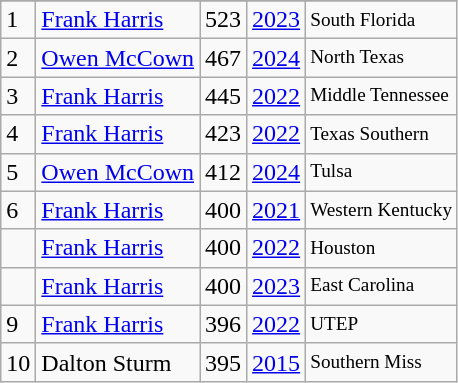<table class="wikitable">
<tr>
</tr>
<tr>
<td>1</td>
<td><a href='#'>Frank Harris</a></td>
<td><abbr>523</abbr></td>
<td><a href='#'>2023</a></td>
<td style="font-size:80%;">South Florida</td>
</tr>
<tr>
<td>2</td>
<td><a href='#'>Owen McCown</a></td>
<td><abbr>467</abbr></td>
<td><a href='#'>2024</a></td>
<td style="font-size:80%;">North Texas</td>
</tr>
<tr>
<td>3</td>
<td><a href='#'>Frank Harris</a></td>
<td><abbr>445</abbr></td>
<td><a href='#'>2022</a></td>
<td style="font-size:80%;">Middle Tennessee</td>
</tr>
<tr>
<td>4</td>
<td><a href='#'>Frank Harris</a></td>
<td><abbr>423</abbr></td>
<td><a href='#'>2022</a></td>
<td style="font-size:80%;">Texas Southern</td>
</tr>
<tr>
<td>5</td>
<td><a href='#'>Owen McCown</a></td>
<td><abbr>412</abbr></td>
<td><a href='#'>2024</a></td>
<td style="font-size:80%;">Tulsa</td>
</tr>
<tr>
<td>6</td>
<td><a href='#'>Frank Harris</a></td>
<td><abbr>400</abbr></td>
<td><a href='#'>2021</a></td>
<td style="font-size:80%;">Western Kentucky</td>
</tr>
<tr>
<td></td>
<td><a href='#'>Frank Harris</a></td>
<td><abbr>400</abbr></td>
<td><a href='#'>2022</a></td>
<td style="font-size:80%;">Houston</td>
</tr>
<tr>
<td></td>
<td><a href='#'>Frank Harris</a></td>
<td><abbr>400</abbr></td>
<td><a href='#'>2023</a></td>
<td style="font-size:80%;">East Carolina</td>
</tr>
<tr>
<td>9</td>
<td><a href='#'>Frank Harris</a></td>
<td><abbr>396</abbr></td>
<td><a href='#'>2022</a></td>
<td style="font-size:80%;">UTEP</td>
</tr>
<tr>
<td>10</td>
<td>Dalton Sturm</td>
<td><abbr>395</abbr></td>
<td><a href='#'>2015</a></td>
<td style="font-size:80%;">Southern Miss</td>
</tr>
</table>
